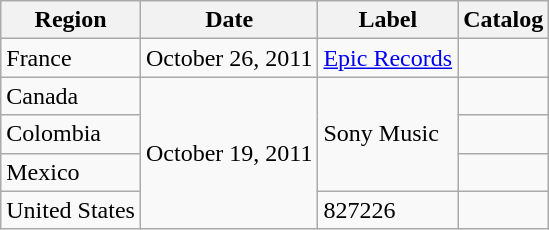<table class="wikitable">
<tr>
<th>Region</th>
<th>Date</th>
<th>Label</th>
<th>Catalog</th>
</tr>
<tr>
<td>France</td>
<td>October 26, 2011</td>
<td><a href='#'>Epic Records</a></td>
<td></td>
</tr>
<tr>
<td>Canada</td>
<td rowspan="4">October 19, 2011</td>
<td rowspan="3">Sony Music</td>
<td></td>
</tr>
<tr>
<td>Colombia</td>
<td></td>
</tr>
<tr>
<td>Mexico</td>
<td></td>
</tr>
<tr>
<td>United States</td>
<td>827226</td>
<td></td>
</tr>
</table>
